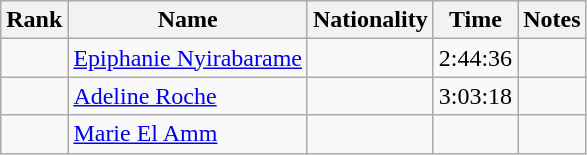<table class="wikitable sortable" style="text-align:center">
<tr>
<th>Rank</th>
<th>Name</th>
<th>Nationality</th>
<th>Time</th>
<th>Notes</th>
</tr>
<tr>
<td></td>
<td align=left><a href='#'>Epiphanie Nyirabarame</a></td>
<td align=left></td>
<td>2:44:36</td>
<td></td>
</tr>
<tr>
<td></td>
<td align=left><a href='#'>Adeline Roche</a></td>
<td align=left></td>
<td>3:03:18</td>
<td></td>
</tr>
<tr>
<td></td>
<td align=left><a href='#'>Marie El Amm</a></td>
<td align=left></td>
<td></td>
<td></td>
</tr>
</table>
